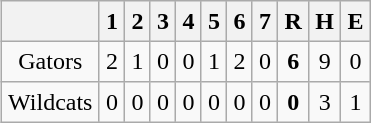<table align = right border="2" cellpadding="4" cellspacing="0" style="margin: 1em 1em 1em 1em; background: #F9F9F9; border: 1px #aaa solid; border-collapse: collapse;">
<tr align=center style="background: #F2F2F2;">
<th></th>
<th>1</th>
<th>2</th>
<th>3</th>
<th>4</th>
<th>5</th>
<th>6</th>
<th>7</th>
<th>R</th>
<th>H</th>
<th>E</th>
</tr>
<tr align=center>
<td>Gators</td>
<td>2</td>
<td>1</td>
<td>0</td>
<td>0</td>
<td>1</td>
<td>2</td>
<td>0</td>
<td><strong>6</strong></td>
<td>9</td>
<td>0</td>
</tr>
<tr align=center>
<td>Wildcats</td>
<td>0</td>
<td>0</td>
<td>0</td>
<td>0</td>
<td>0</td>
<td>0</td>
<td>0</td>
<td><strong>0</strong></td>
<td>3</td>
<td>1</td>
</tr>
</table>
